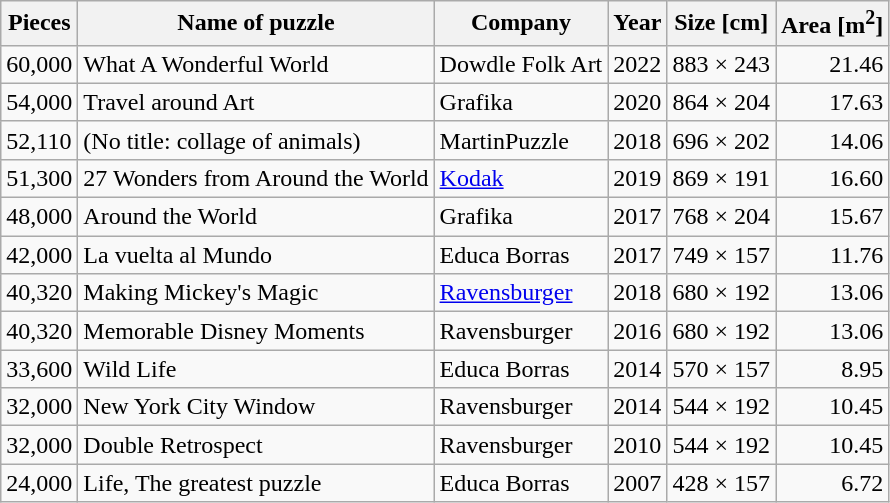<table class="sortable wikitable">
<tr>
<th>Pieces</th>
<th>Name of puzzle</th>
<th>Company</th>
<th>Year</th>
<th>Size [cm]</th>
<th>Area [m<sup>2</sup>]</th>
</tr>
<tr>
<td>60,000</td>
<td>What A Wonderful World</td>
<td>Dowdle Folk Art</td>
<td>2022</td>
<td>883 × 243</td>
<td style="text-align:right;">21.46</td>
</tr>
<tr>
<td>54,000</td>
<td>Travel around Art</td>
<td>Grafika</td>
<td>2020</td>
<td>864 × 204</td>
<td style="text-align:right;">17.63</td>
</tr>
<tr>
<td>52,110</td>
<td>(No title: collage of animals)</td>
<td>MartinPuzzle</td>
<td>2018</td>
<td>696 × 202</td>
<td style="text-align:right;">14.06</td>
</tr>
<tr>
<td>51,300</td>
<td>27 Wonders from Around the World</td>
<td><a href='#'>Kodak</a></td>
<td>2019</td>
<td>869 × 191</td>
<td style="text-align:right;">16.60</td>
</tr>
<tr>
<td>48,000</td>
<td>Around the World</td>
<td>Grafika</td>
<td>2017</td>
<td>768 × 204</td>
<td style="text-align:right;">15.67</td>
</tr>
<tr>
<td>42,000</td>
<td>La vuelta al Mundo</td>
<td>Educa Borras</td>
<td>2017</td>
<td>749 × 157</td>
<td style="text-align:right;">11.76</td>
</tr>
<tr>
<td>40,320</td>
<td>Making Mickey's Magic</td>
<td><a href='#'>Ravensburger</a></td>
<td>2018</td>
<td>680 × 192</td>
<td style="text-align:right;">13.06</td>
</tr>
<tr>
<td>40,320</td>
<td>Memorable Disney Moments</td>
<td>Ravensburger</td>
<td>2016</td>
<td>680 × 192</td>
<td style="text-align:right;">13.06</td>
</tr>
<tr>
<td>33,600</td>
<td>Wild Life</td>
<td>Educa Borras</td>
<td>2014</td>
<td>570 × 157</td>
<td style="text-align:right;">8.95</td>
</tr>
<tr>
<td>32,000</td>
<td>New York City Window</td>
<td>Ravensburger</td>
<td>2014</td>
<td>544 × 192</td>
<td style="text-align:right;">10.45</td>
</tr>
<tr>
<td>32,000</td>
<td>Double Retrospect</td>
<td>Ravensburger</td>
<td>2010</td>
<td>544 × 192</td>
<td style="text-align:right;">10.45</td>
</tr>
<tr>
<td>24,000</td>
<td>Life, The greatest puzzle</td>
<td>Educa Borras</td>
<td>2007</td>
<td>428 × 157</td>
<td style="text-align:right;">6.72</td>
</tr>
</table>
